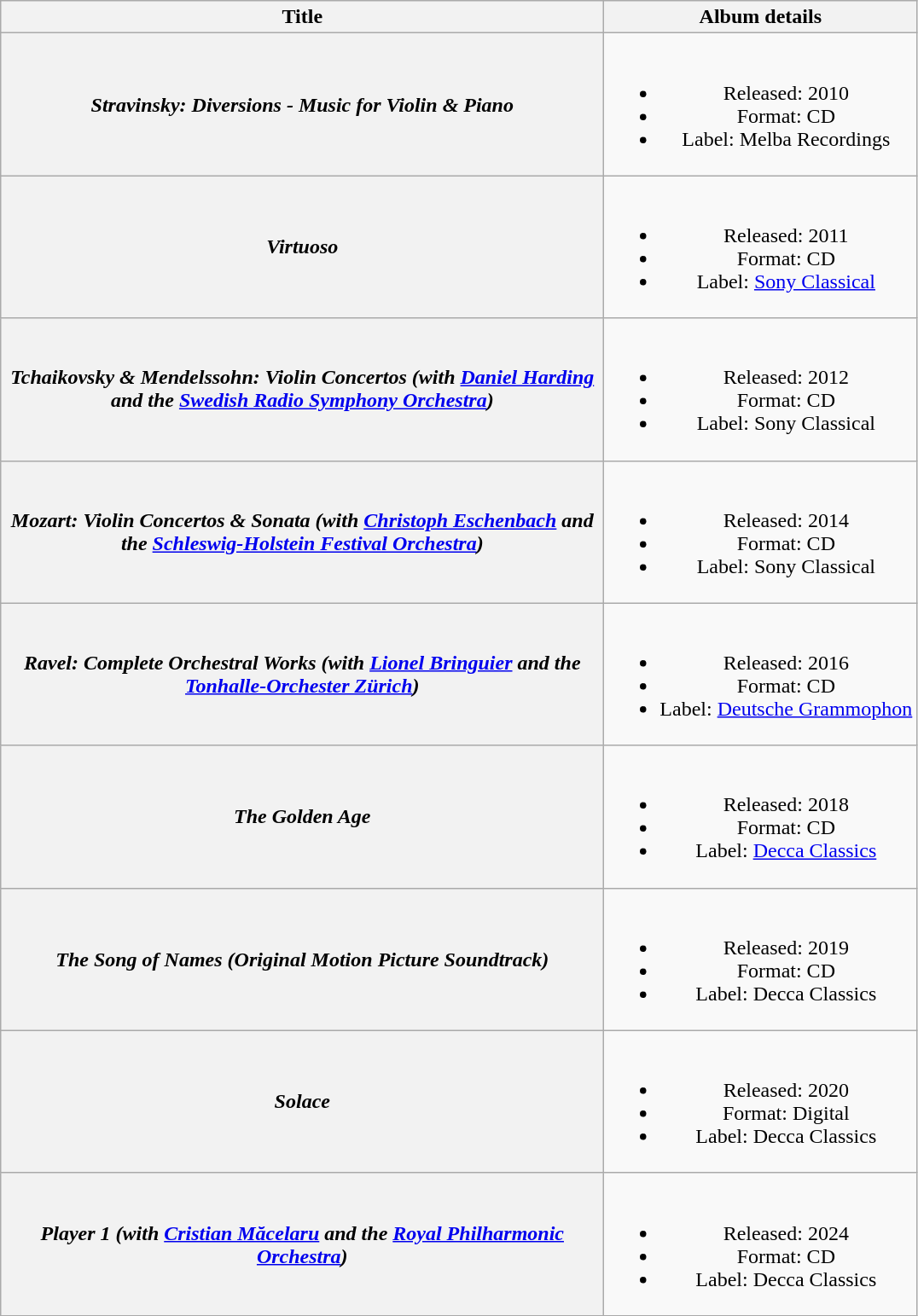<table class="wikitable plainrowheaders" style="text-align:center;" border="1">
<tr>
<th style="width:29em;">Title</th>
<th>Album details</th>
</tr>
<tr>
<th scope="row"><em>Stravinsky: Diversions - Music for Violin & Piano</em> <br></th>
<td><br><ul><li>Released: 2010</li><li>Format: CD</li><li>Label: Melba Recordings</li></ul></td>
</tr>
<tr>
<th scope="row"><em>Virtuoso</em></th>
<td><br><ul><li>Released: 2011</li><li>Format: CD</li><li>Label: <a href='#'>Sony Classical</a></li></ul></td>
</tr>
<tr>
<th scope="row"><em>Tchaikovsky & Mendelssohn: Violin Concertos (with <a href='#'>Daniel Harding</a> and the <a href='#'>Swedish Radio Symphony Orchestra</a>)</em> <br></th>
<td><br><ul><li>Released: 2012</li><li>Format: CD</li><li>Label: Sony Classical</li></ul></td>
</tr>
<tr>
<th scope="row"><em>Mozart: Violin Concertos & Sonata (with <a href='#'>Christoph Eschenbach</a> and the <a href='#'>Schleswig-Holstein Festival Orchestra</a>)</em> <br></th>
<td><br><ul><li>Released: 2014</li><li>Format: CD</li><li>Label: Sony Classical</li></ul></td>
</tr>
<tr>
<th scope="row"><em>Ravel: Complete Orchestral Works (with <a href='#'>Lionel Bringuier</a> and the <a href='#'>Tonhalle-Orchester Zürich</a>)</em> <br></th>
<td><br><ul><li>Released: 2016</li><li>Format: CD</li><li>Label: <a href='#'>Deutsche Grammophon</a></li></ul></td>
</tr>
<tr>
<th scope="row"><em>The Golden Age</em></th>
<td><br><ul><li>Released: 2018</li><li>Format: CD</li><li>Label: <a href='#'>Decca Classics</a></li></ul></td>
</tr>
<tr>
<th scope="row"><em>The Song of Names (Original Motion Picture Soundtrack)</em> <br></th>
<td><br><ul><li>Released: 2019</li><li>Format: CD</li><li>Label: Decca Classics</li></ul></td>
</tr>
<tr>
<th scope="row"><em>Solace</em> <br></th>
<td><br><ul><li>Released: 2020</li><li>Format: Digital</li><li>Label: Decca Classics</li></ul></td>
</tr>
<tr>
<th scope="row"><em>Player 1 (with <a href='#'>Cristian Măcelaru</a> and the <a href='#'>Royal Philharmonic Orchestra</a>)</em><br></th>
<td><br><ul><li>Released: 2024</li><li>Format: CD</li><li>Label: Decca Classics</li></ul></td>
</tr>
</table>
